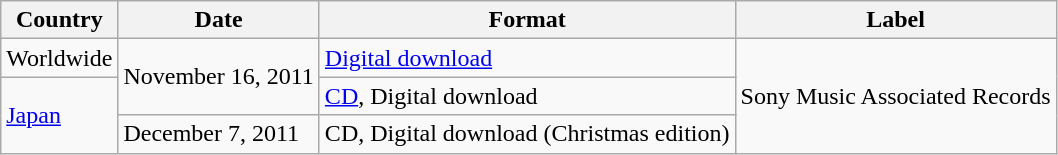<table class="wikitable">
<tr>
<th>Country</th>
<th>Date</th>
<th>Format</th>
<th>Label</th>
</tr>
<tr>
<td rowspan="1">Worldwide</td>
<td rowspan="2">November 16, 2011</td>
<td rowspan="1"><a href='#'>Digital download</a></td>
<td rowspan="3">Sony Music Associated Records</td>
</tr>
<tr>
<td rowspan="2"><a href='#'>Japan</a></td>
<td><a href='#'>CD</a>, Digital download</td>
</tr>
<tr>
<td rowspan="1">December 7, 2011</td>
<td>CD, Digital download (Christmas edition)</td>
</tr>
</table>
